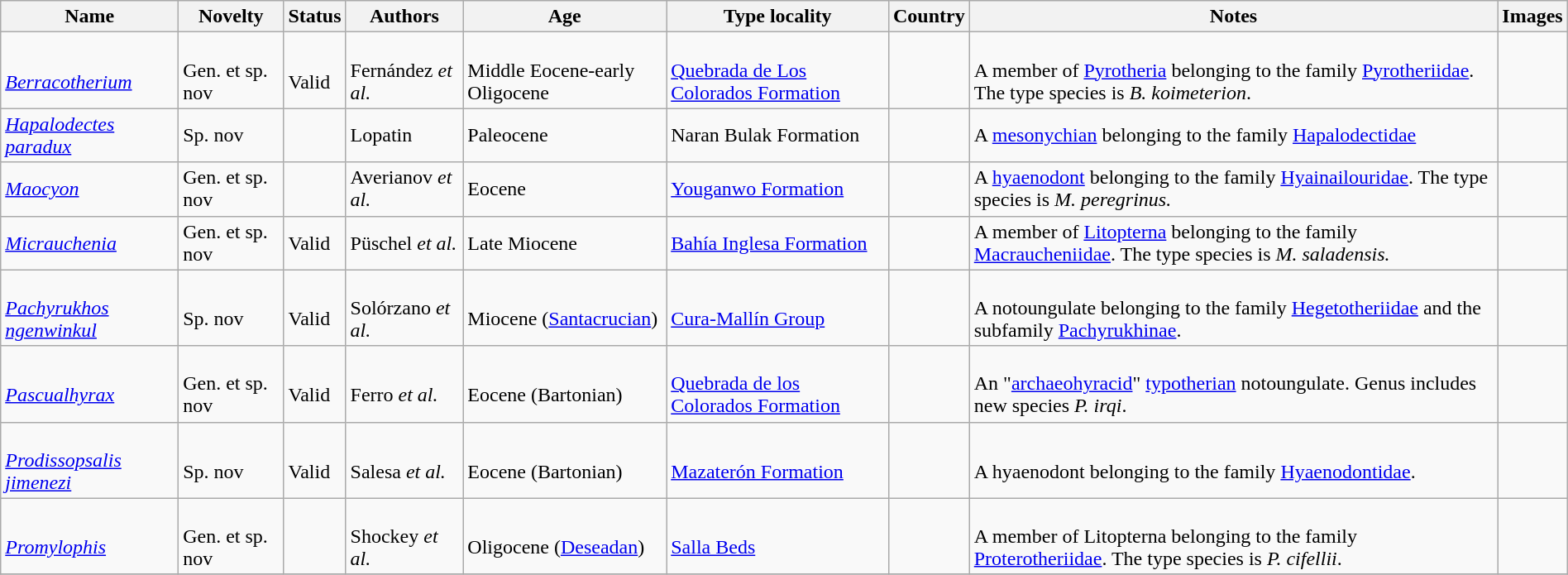<table class="wikitable sortable" align="center" width="100%">
<tr>
<th>Name</th>
<th>Novelty</th>
<th>Status</th>
<th>Authors</th>
<th>Age</th>
<th>Type locality</th>
<th>Country</th>
<th>Notes</th>
<th>Images</th>
</tr>
<tr>
<td><br><em><a href='#'>Berracotherium</a></em></td>
<td><br>Gen. et sp. nov</td>
<td><br>Valid</td>
<td><br>Fernández <em>et al.</em></td>
<td><br>Middle Eocene-early Oligocene</td>
<td><br><a href='#'>Quebrada de Los Colorados Formation</a></td>
<td><br></td>
<td><br>A member of <a href='#'>Pyrotheria</a> belonging to the family <a href='#'>Pyrotheriidae</a>. The type species is <em>B. koimeterion</em>.</td>
<td></td>
</tr>
<tr>
<td><em><a href='#'>Hapalodectes paradux</a></em></td>
<td>Sp. nov</td>
<td></td>
<td>Lopatin</td>
<td>Paleocene</td>
<td>Naran Bulak Formation</td>
<td></td>
<td>A <a href='#'>mesonychian</a> belonging to the family <a href='#'>Hapalodectidae</a></td>
<td></td>
</tr>
<tr>
<td><em><a href='#'>Maocyon</a></em></td>
<td>Gen. et sp. nov</td>
<td></td>
<td>Averianov <em>et al.</em></td>
<td>Eocene</td>
<td><a href='#'>Youganwo Formation</a></td>
<td></td>
<td>A <a href='#'>hyaenodont</a> belonging to the family <a href='#'>Hyainailouridae</a>. The type species is <em>M. peregrinus.</em></td>
<td></td>
</tr>
<tr>
<td><em><a href='#'>Micrauchenia</a></em></td>
<td>Gen. et sp. nov</td>
<td>Valid</td>
<td>Püschel <em>et al.</em></td>
<td>Late Miocene</td>
<td><a href='#'>Bahía Inglesa Formation</a></td>
<td></td>
<td>A member of <a href='#'>Litopterna</a> belonging to the family <a href='#'>Macraucheniidae</a>. The type species is <em>M. saladensis.</em></td>
<td></td>
</tr>
<tr>
<td><br><em><a href='#'>Pachyrukhos ngenwinkul</a></em></td>
<td><br>Sp. nov</td>
<td><br>Valid</td>
<td><br>Solórzano <em>et al.</em></td>
<td><br>Miocene (<a href='#'>Santacrucian</a>)</td>
<td><br><a href='#'>Cura-Mallín Group</a></td>
<td><br></td>
<td><br>A notoungulate belonging to the family <a href='#'>Hegetotheriidae</a> and the subfamily <a href='#'>Pachyrukhinae</a>.</td>
<td></td>
</tr>
<tr>
<td><br><em><a href='#'>Pascualhyrax</a></em></td>
<td><br>Gen. et sp. nov</td>
<td><br>Valid</td>
<td><br>Ferro <em>et al.</em></td>
<td><br>Eocene (Bartonian)</td>
<td><br><a href='#'>Quebrada de los Colorados Formation</a></td>
<td><br></td>
<td><br>An "<a href='#'>archaeohyracid</a>" <a href='#'>typotherian</a> notoungulate. Genus includes new species <em>P. irqi</em>.</td>
<td></td>
</tr>
<tr>
<td><br><em><a href='#'>Prodissopsalis jimenezi</a></em></td>
<td><br>Sp. nov</td>
<td><br>Valid</td>
<td><br>Salesa <em>et al.</em></td>
<td><br>Eocene (Bartonian)</td>
<td><br><a href='#'>Mazaterón Formation</a></td>
<td><br></td>
<td><br>A hyaenodont belonging to the family <a href='#'>Hyaenodontidae</a>.</td>
<td></td>
</tr>
<tr>
<td><br><em><a href='#'>Promylophis</a></em></td>
<td><br>Gen. et sp. nov</td>
<td></td>
<td><br>Shockey <em>et al.</em></td>
<td><br>Oligocene (<a href='#'>Deseadan</a>)</td>
<td><br><a href='#'>Salla Beds</a></td>
<td><br></td>
<td><br>A member of Litopterna belonging to the family <a href='#'>Proterotheriidae</a>. The type species is <em>P. cifellii</em>.</td>
<td></td>
</tr>
<tr>
</tr>
</table>
